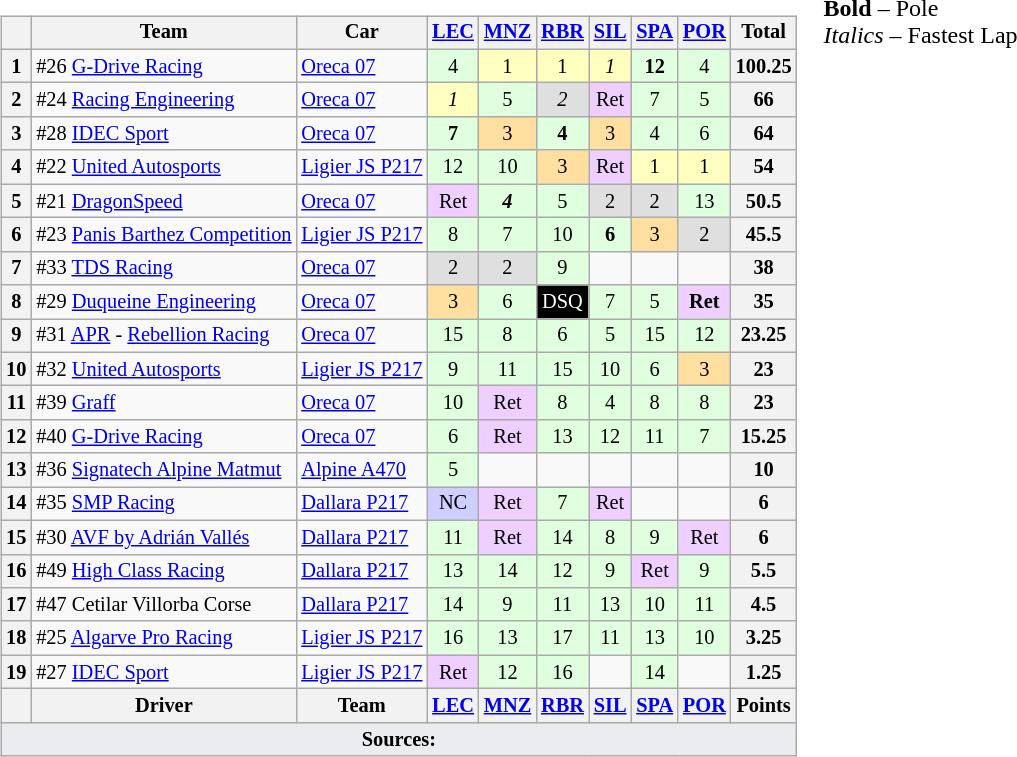<table>
<tr>
<td valign="top"><br><table class="wikitable" style="font-size: 85%; text-align:center">
<tr>
<th></th>
<th>Team</th>
<th>Car</th>
<th><a href='#'>LEC</a><br></th>
<th><a href='#'>MNZ</a><br></th>
<th><a href='#'>RBR</a><br></th>
<th><a href='#'>SIL</a><br></th>
<th><a href='#'>SPA</a><br></th>
<th><a href='#'>POR</a><br></th>
<th>Total</th>
</tr>
<tr>
<th>1</th>
<td align=left> #26 <a href='#'>G-Drive Racing</a></td>
<td align=left><a href='#'>Oreca 07</a></td>
<td style="background:#DFFFDF;">4</td>
<td style="background:#FFFFBF;">1</td>
<td style="background:#FFFFBF;">1</td>
<td style="background:#FFFFBF;"><em>1</em></td>
<td style="background:#DFFFDF;"><strong>12</strong></td>
<td style="background:#DFFFDF;">4</td>
<th>100.25</th>
</tr>
<tr>
<th>2</th>
<td align=left> #24 <a href='#'>Racing Engineering</a></td>
<td align=left><a href='#'>Oreca 07</a></td>
<td style="background:#FFFFBF;"><em>1</em></td>
<td style="background:#DFFFDF;">5</td>
<td style="background:#DFDFDF;"><em>2</em></td>
<td style="background:#EFCFFF;">Ret</td>
<td style="background:#DFFFDF;">7</td>
<td style="background:#DFFFDF;">5</td>
<th>66</th>
</tr>
<tr>
<th>3</th>
<td align=left> #28 <a href='#'>IDEC Sport</a></td>
<td align=left><a href='#'>Oreca 07</a></td>
<td style="background:#DFFFDF;"><strong>7</strong></td>
<td style="background:#FFDF9F;">3</td>
<td style="background:#DFFFDF;"><strong>4</strong></td>
<td style="background:#FFDF9F;">3</td>
<td style="background:#DFFFDF;">4</td>
<td style="background:#DFFFDF;">6</td>
<th>64</th>
</tr>
<tr>
<th>4</th>
<td align=left> #22 <a href='#'>United Autosports</a></td>
<td align=left><a href='#'>Ligier JS P217</a></td>
<td style="background:#DFFFDF;">12</td>
<td style="background:#DFFFDF;">10</td>
<td style="background:#FFDF9F;">3</td>
<td style="background:#EFCFFF;">Ret</td>
<td style="background:#FFFFBF;">1</td>
<td style="background:#FFFFBF;">1</td>
<th>54</th>
</tr>
<tr>
<th>5</th>
<td align=left> #21 <a href='#'>DragonSpeed</a></td>
<td align=left><a href='#'>Oreca 07</a></td>
<td style="background:#efcfff;">Ret</td>
<td style="background:#DFFFDF;"><strong><em>4</em></strong></td>
<td style="background:#DFFFDF;">5</td>
<td style="background:#DFDFDF;">2</td>
<td style="background:#DFDFDF;">2</td>
<td style="background:#DFFFDF;">13</td>
<th>50.5</th>
</tr>
<tr>
<th>6</th>
<td align=left> #23 <a href='#'>Panis Barthez Competition</a></td>
<td align=left><a href='#'>Ligier JS P217</a></td>
<td style="background:#DFFFDF;">8</td>
<td style="background:#DFFFDF;">7</td>
<td style="background:#DFFFDF;">10</td>
<td style="background:#DFFFDF;"><strong>6</strong></td>
<td style="background:#FFDF9F;">3</td>
<td style="background:#DFDFDF;">2</td>
<th>45.5</th>
</tr>
<tr>
<th>7</th>
<td align=left> #33 <a href='#'>TDS Racing</a></td>
<td align=left><a href='#'>Oreca 07</a></td>
<td style="background:#DFDFDF;">2</td>
<td style="background:#DFDFDF;">2</td>
<td style="background:#DFFFDF;">9</td>
<td></td>
<td></td>
<td></td>
<th>38</th>
</tr>
<tr>
<th>8</th>
<td align=left> #29 <a href='#'>Duqueine Engineering</a></td>
<td align=left><a href='#'>Oreca 07</a></td>
<td style="background:#FFDF9F;">3</td>
<td style="background:#DFFFDF;">6</td>
<td style="background:#000000; color:white;">DSQ</td>
<td style="background:#DFFFDF;">7</td>
<td style="background:#DFFFDF;">5</td>
<td style="background:#EFCFFF;"><strong>Ret</strong></td>
<th>35</th>
</tr>
<tr>
<th>9</th>
<td align=left> #31 <a href='#'>APR</a> - <a href='#'>Rebellion Racing</a></td>
<td align=left><a href='#'>Oreca 07</a></td>
<td style="background:#DFFFDF;">15</td>
<td style="background:#DFFFDF;">8</td>
<td style="background:#DFFFDF;">6</td>
<td style="background:#DFFFDF;">5</td>
<td style="background:#DFFFDF;">15</td>
<td style="background:#DFFFDF;">12</td>
<th>23.25</th>
</tr>
<tr>
<th>10</th>
<td align=left> #32 <a href='#'>United Autosports</a></td>
<td align=left><a href='#'>Ligier JS P217</a></td>
<td style="background:#DFFFDF;">9</td>
<td style="background:#DFFFDF;">11</td>
<td style="background:#DFFFDF;">15</td>
<td style="background:#DFFFDF;">10</td>
<td style="background:#DFFFDF;">6</td>
<td style="background:#FFDF9F;">3</td>
<th>23</th>
</tr>
<tr>
<th>11</th>
<td align=left> #39 <a href='#'>Graff</a></td>
<td align=left><a href='#'>Oreca 07</a></td>
<td style="background:#DFFFDF;">10</td>
<td style="background:#efcfff;">Ret</td>
<td style="background:#DFFFDF;">8</td>
<td style="background:#DFFFDF;">4</td>
<td style="background:#DFFFDF;">8</td>
<td style="background:#DFFFDF;">8</td>
<th>23</th>
</tr>
<tr>
<th>12</th>
<td align=left> #40 <a href='#'>G-Drive Racing</a></td>
<td align=left><a href='#'>Oreca 07</a></td>
<td style="background:#DFFFDF;">6</td>
<td style="background:#efcfff;">Ret</td>
<td style="background:#DFFFDF;">13</td>
<td style="background:#DFFFDF;">12</td>
<td style="background:#DFFFDF;">11</td>
<td style="background:#DFFFDF;">7</td>
<th>15.25</th>
</tr>
<tr>
<th>13</th>
<td align=left> #36 <a href='#'>Signatech Alpine Matmut</a></td>
<td align=left><a href='#'>Alpine A470</a></td>
<td style="background:#DFFFDF;">5</td>
<td></td>
<td></td>
<td></td>
<td></td>
<td></td>
<th>10</th>
</tr>
<tr>
<th>14</th>
<td align=left> #35 <a href='#'>SMP Racing</a></td>
<td align=left><a href='#'>Dallara P217</a></td>
<td style="background:#cfcfff;">NC</td>
<td style="background:#efcfff;">Ret</td>
<td style="background:#DFFFDF;">7</td>
<td style="background:#EFCFFF;">Ret</td>
<td></td>
<td></td>
<th>6</th>
</tr>
<tr>
<th>15</th>
<td align=left> #30 <a href='#'>AVF by Adrián Vallés</a></td>
<td align=left><a href='#'>Dallara P217</a></td>
<td style="background:#DFFFDF;">11</td>
<td style="background:#efcfff;">Ret</td>
<td style="background:#DFFFDF;">14</td>
<td style="background:#DFFFDF;">8</td>
<td style="background:#DFFFDF;">9</td>
<td style="background:#EFCFFF;">Ret</td>
<th>6</th>
</tr>
<tr>
<th>16</th>
<td align=left> #49 <a href='#'>High Class Racing</a></td>
<td align=left><a href='#'>Dallara P217</a></td>
<td style="background:#DFFFDF;">13</td>
<td style="background:#DFFFDF;">14</td>
<td style="background:#DFFFDF;">12</td>
<td style="background:#DFFFDF;">9</td>
<td style="background:#EFCFFF;">Ret</td>
<td style="background:#DFFFDF;">9</td>
<th>5.5</th>
</tr>
<tr>
<th>17</th>
<td align=left> #47 Cetilar Villorba Corse</td>
<td align=left><a href='#'>Dallara P217</a></td>
<td style="background:#DFFFDF;">14</td>
<td style="background:#DFFFDF;">9</td>
<td style="background:#DFFFDF;">11</td>
<td style="background:#DFFFDF;">13</td>
<td style="background:#DFFFDF;">10</td>
<td style="background:#DFFFDF;">11</td>
<th>4.5</th>
</tr>
<tr>
<th>18</th>
<td align=left> #25 <a href='#'>Algarve Pro Racing</a></td>
<td align=left><a href='#'>Ligier JS P217</a></td>
<td style="background:#DFFFDF;">16</td>
<td style="background:#DFFFDF;">13</td>
<td style="background:#DFFFDF;">17</td>
<td style="background:#DFFFDF;">11</td>
<td style="background:#DFFFDF;">13</td>
<td style="background:#DFFFDF;">10</td>
<th>3.25</th>
</tr>
<tr>
<th>19</th>
<td align=left> #27 <a href='#'>IDEC Sport</a></td>
<td align=left><a href='#'>Ligier JS P217</a></td>
<td style="background:#efcfff;">Ret</td>
<td style="background:#DFFFDF;">12</td>
<td style="background:#DFFFDF;">16</td>
<td></td>
<td style="background:#DFFFDF;">14</td>
<td></td>
<th>1.25</th>
</tr>
<tr>
<th></th>
<th>Driver</th>
<th>Team</th>
<th><a href='#'>LEC</a><br></th>
<th><a href='#'>MNZ</a><br></th>
<th><a href='#'>RBR</a><br></th>
<th><a href='#'>SIL</a><br></th>
<th><a href='#'>SPA</a><br></th>
<th><a href='#'>POR</a><br></th>
<th>Points</th>
</tr>
<tr class="sortbottom">
<td colspan="10" style="background-color:#EAECF0;text-align:center"><strong>Sources:</strong></td>
</tr>
</table>
</td>
<td valign="top"><br>
<span><strong>Bold</strong> – Pole<br><em>Italics</em> – Fastest Lap</span></td>
</tr>
</table>
